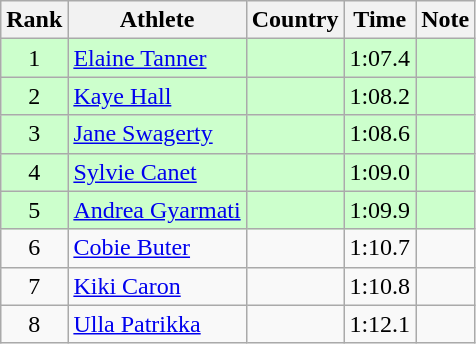<table class="wikitable sortable" style="text-align:center">
<tr>
<th>Rank</th>
<th>Athlete</th>
<th>Country</th>
<th>Time</th>
<th>Note</th>
</tr>
<tr bgcolor=#CCFFCC>
<td>1</td>
<td align=left><a href='#'>Elaine Tanner</a></td>
<td align=left></td>
<td>1:07.4</td>
<td></td>
</tr>
<tr bgcolor=#CCFFCC>
<td>2</td>
<td align=left><a href='#'>Kaye Hall</a></td>
<td align=left></td>
<td>1:08.2</td>
<td></td>
</tr>
<tr bgcolor=#CCFFCC>
<td>3</td>
<td align=left><a href='#'>Jane Swagerty</a></td>
<td align=left></td>
<td>1:08.6</td>
<td></td>
</tr>
<tr bgcolor=#CCFFCC>
<td>4</td>
<td align=left><a href='#'>Sylvie Canet</a></td>
<td align=left></td>
<td>1:09.0</td>
<td></td>
</tr>
<tr bgcolor=#CCFFCC>
<td>5</td>
<td align=left><a href='#'>Andrea Gyarmati</a></td>
<td align=left></td>
<td>1:09.9</td>
<td></td>
</tr>
<tr>
<td>6</td>
<td align=left><a href='#'>Cobie Buter</a></td>
<td align=left></td>
<td>1:10.7</td>
<td></td>
</tr>
<tr>
<td>7</td>
<td align=left><a href='#'>Kiki Caron</a></td>
<td align=left></td>
<td>1:10.8</td>
<td></td>
</tr>
<tr>
<td>8</td>
<td align=left><a href='#'>Ulla Patrikka</a></td>
<td align=left></td>
<td>1:12.1</td>
<td></td>
</tr>
</table>
